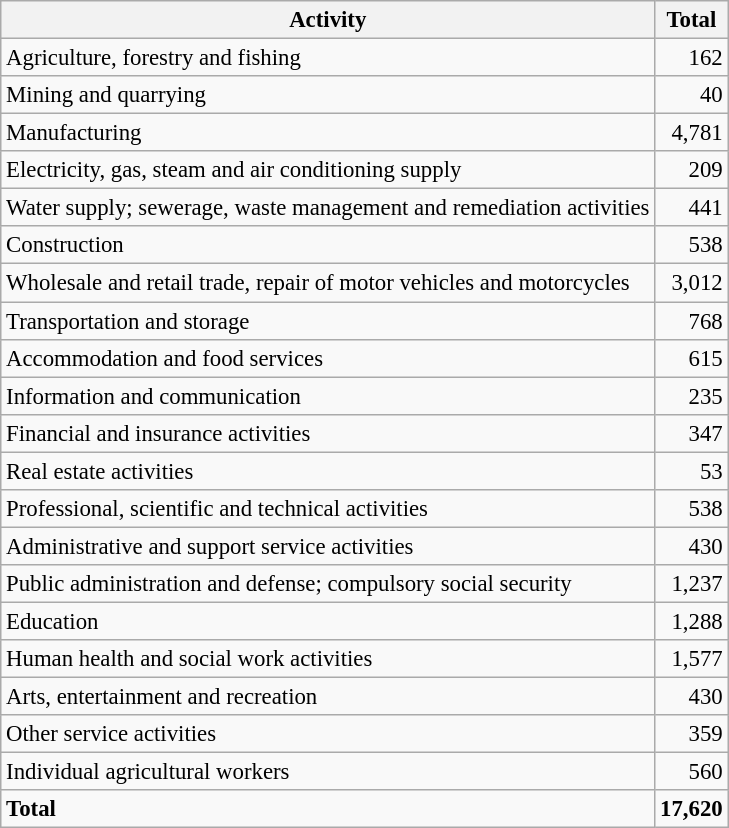<table class="wikitable sortable" style="font-size:95%;">
<tr>
<th>Activity</th>
<th>Total</th>
</tr>
<tr>
<td>Agriculture, forestry and fishing</td>
<td align="right">162</td>
</tr>
<tr>
<td>Mining and quarrying</td>
<td align="right">40</td>
</tr>
<tr>
<td>Manufacturing</td>
<td align="right">4,781</td>
</tr>
<tr>
<td>Electricity, gas, steam and air conditioning supply</td>
<td align="right">209</td>
</tr>
<tr>
<td>Water supply; sewerage, waste management and remediation activities</td>
<td align="right">441</td>
</tr>
<tr>
<td>Construction</td>
<td align="right">538</td>
</tr>
<tr>
<td>Wholesale and retail trade, repair of motor vehicles and motorcycles</td>
<td align="right">3,012</td>
</tr>
<tr>
<td>Transportation and storage</td>
<td align="right">768</td>
</tr>
<tr>
<td>Accommodation and food services</td>
<td align="right">615</td>
</tr>
<tr>
<td>Information and communication</td>
<td align="right">235</td>
</tr>
<tr>
<td>Financial and insurance activities</td>
<td align="right">347</td>
</tr>
<tr>
<td>Real estate activities</td>
<td align="right">53</td>
</tr>
<tr>
<td>Professional, scientific and technical activities</td>
<td align="right">538</td>
</tr>
<tr>
<td>Administrative and support service activities</td>
<td align="right">430</td>
</tr>
<tr>
<td>Public administration and defense; compulsory social security</td>
<td align="right">1,237</td>
</tr>
<tr>
<td>Education</td>
<td align="right">1,288</td>
</tr>
<tr>
<td>Human health and social work activities</td>
<td align="right">1,577</td>
</tr>
<tr>
<td>Arts, entertainment and recreation</td>
<td align="right">430</td>
</tr>
<tr>
<td>Other service activities</td>
<td align="right">359</td>
</tr>
<tr>
<td>Individual agricultural workers</td>
<td align="right">560</td>
</tr>
<tr class="sortbottom">
<td><strong>Total</strong></td>
<td align="right"><strong>17,620</strong></td>
</tr>
</table>
